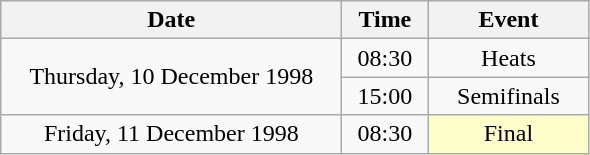<table class = "wikitable" style="text-align:center;">
<tr>
<th width=220>Date</th>
<th width=50>Time</th>
<th width=100>Event</th>
</tr>
<tr>
<td rowspan=2>Thursday, 10 December 1998</td>
<td>08:30</td>
<td>Heats</td>
</tr>
<tr>
<td>15:00</td>
<td>Semifinals</td>
</tr>
<tr>
<td>Friday, 11 December 1998</td>
<td>08:30</td>
<td bgcolor=ffffcc>Final</td>
</tr>
</table>
